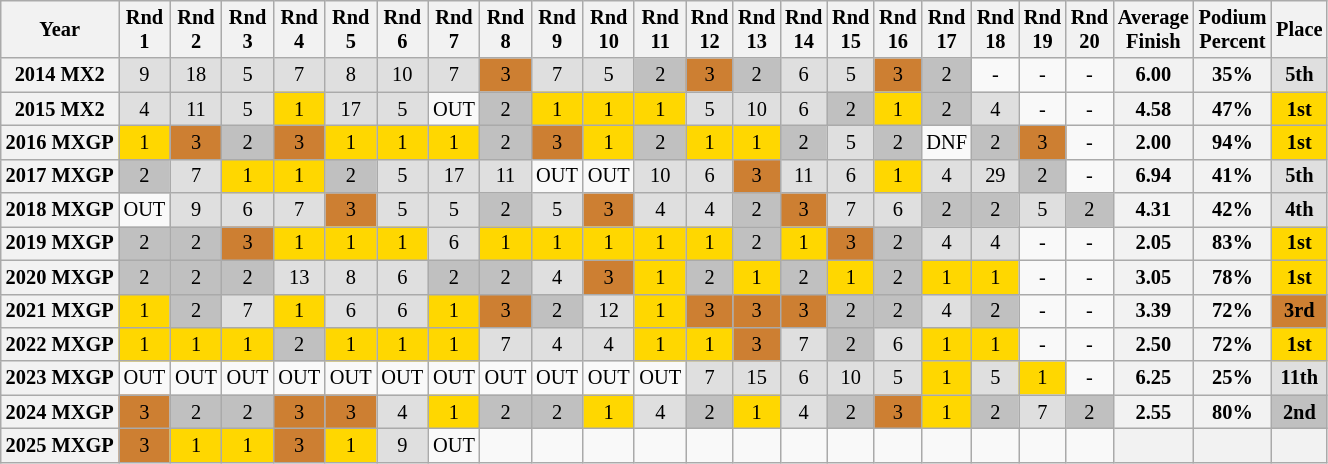<table class="wikitable" style="font-size: 85%; text-align:center">
<tr valign="top">
<th valign="middle">Year</th>
<th>Rnd<br>1</th>
<th>Rnd<br>2</th>
<th>Rnd<br>3</th>
<th>Rnd<br>4</th>
<th>Rnd<br>5</th>
<th>Rnd<br>6</th>
<th>Rnd<br>7</th>
<th>Rnd<br>8</th>
<th>Rnd<br>9</th>
<th>Rnd<br>10</th>
<th>Rnd<br>11</th>
<th>Rnd<br>12</th>
<th>Rnd<br>13</th>
<th>Rnd<br>14</th>
<th>Rnd<br>15</th>
<th>Rnd<br>16</th>
<th>Rnd<br>17</th>
<th>Rnd<br>18</th>
<th>Rnd<br>19</th>
<th>Rnd<br>20</th>
<th valign="middle">Average<br>Finish</th>
<th valign="middle">Podium<br>Percent</th>
<th valign="middle">Place</th>
</tr>
<tr>
<th>2014 MX2</th>
<td style="background:#dfdfdf;">9</td>
<td style="background:#dfdfdf;">18</td>
<td style="background:#dfdfdf;">5</td>
<td style="background:#dfdfdf;">7</td>
<td style="background:#dfdfdf;">8</td>
<td style="background:#dfdfdf;">10</td>
<td style="background:#dfdfdf;">7</td>
<td style="background:#CD7F32;">3</td>
<td style="background:#dfdfdf;">7</td>
<td style="background:#dfdfdf;">5</td>
<td style="background: silver;">2</td>
<td style="background:#CD7F32;">3</td>
<td style="background: silver;">2</td>
<td style="background:#dfdfdf;">6</td>
<td style="background:#dfdfdf;">5</td>
<td style="background:#CD7F32;">3</td>
<td style="background: silver;">2</td>
<td>-</td>
<td>-</td>
<td>-</td>
<th>6.00</th>
<th>35%</th>
<th style="background:#dfdfdf;">5th</th>
</tr>
<tr>
<th>2015 MX2</th>
<td style="background:#dfdfdf;">4</td>
<td style="background:#dfdfdf;">11</td>
<td style="background:#dfdfdf;">5</td>
<td style="background: gold;">1</td>
<td style="background:#dfdfdf;">17</td>
<td style="background:#dfdfdf;">5</td>
<td>OUT</td>
<td style="background: silver;">2</td>
<td style="background: gold;">1</td>
<td style="background: gold;">1</td>
<td style="background: gold;">1</td>
<td style="background:#dfdfdf;">5</td>
<td style="background:#dfdfdf;">10</td>
<td style="background:#dfdfdf;">6</td>
<td style="background: silver;">2</td>
<td style="background: gold;">1</td>
<td style="background: silver;">2</td>
<td style="background:#dfdfdf;">4</td>
<td>-</td>
<td>-</td>
<th>4.58</th>
<th>47%</th>
<th style="background: gold;">1st</th>
</tr>
<tr>
<th>2016 MXGP</th>
<td style="background: gold;">1</td>
<td style="background:#CD7F32;">3</td>
<td style="background: silver;">2</td>
<td style="background:#CD7F32;">3</td>
<td style="background: gold;">1</td>
<td style="background: gold;">1</td>
<td style="background: gold;">1</td>
<td style="background: silver;">2</td>
<td style="background:#CD7F32;">3</td>
<td style="background: gold;">1</td>
<td style="background: silver;">2</td>
<td style="background: gold;">1</td>
<td style="background: gold;">1</td>
<td style="background: silver;">2</td>
<td style="background:#dfdfdf;">5</td>
<td style="background: silver;">2</td>
<td>DNF</td>
<td style="background: silver;">2</td>
<td style="background:#CD7F32;">3</td>
<td>-</td>
<th>2.00</th>
<th>94%</th>
<th style="background: gold;">1st</th>
</tr>
<tr>
<th>2017 MXGP</th>
<td style="background: silver;">2</td>
<td style="background:#dfdfdf;">7</td>
<td style="background: gold;">1</td>
<td style="background: gold;">1</td>
<td style="background: silver;">2</td>
<td style="background:#dfdfdf;">5</td>
<td style="background:#dfdfdf;">17</td>
<td style="background:#dfdfdf;">11</td>
<td>OUT</td>
<td>OUT</td>
<td style="background:#dfdfdf;">10</td>
<td style="background:#dfdfdf;">6</td>
<td style="background:#CD7F32;">3</td>
<td style="background:#dfdfdf;">11</td>
<td style="background:#dfdfdf;">6</td>
<td style="background: gold;">1</td>
<td style="background:#dfdfdf;">4</td>
<td style="background:#dfdfdf;">29</td>
<td style="background: silver;">2</td>
<td>-</td>
<th>6.94</th>
<th>41%</th>
<th style="background:#dfdfdf;">5th</th>
</tr>
<tr>
<th>2018 MXGP</th>
<td>OUT</td>
<td style="background:#dfdfdf;">9</td>
<td style="background:#dfdfdf;">6</td>
<td style="background:#dfdfdf;">7</td>
<td style="background:#CD7F32;">3</td>
<td style="background:#dfdfdf;">5</td>
<td style="background:#dfdfdf;">5</td>
<td style="background: silver;">2</td>
<td style="background:#dfdfdf;">5</td>
<td style="background:#CD7F32;">3</td>
<td style="background:#dfdfdf;">4</td>
<td style="background:#dfdfdf;">4</td>
<td style="background: silver;">2</td>
<td style="background:#CD7F32;">3</td>
<td style="background:#dfdfdf;">7</td>
<td style="background:#dfdfdf;">6</td>
<td style="background: silver;">2</td>
<td style="background: silver;">2</td>
<td style="background:#dfdfdf;">5</td>
<td style="background: silver;">2</td>
<th>4.31</th>
<th>42%</th>
<th style="background:#dfdfdf;">4th</th>
</tr>
<tr>
<th>2019 MXGP</th>
<td style="background: silver;">2</td>
<td style="background: silver;">2</td>
<td style="background:#CD7F32;">3</td>
<td style="background: gold;">1</td>
<td style="background: gold;">1</td>
<td style="background: gold;">1</td>
<td style="background:#dfdfdf;">6</td>
<td style="background: gold;">1</td>
<td style="background: gold;">1</td>
<td style="background: gold;">1</td>
<td style="background: gold;">1</td>
<td style="background: gold;">1</td>
<td style="background: silver;">2</td>
<td style="background: gold;">1</td>
<td style="background:#CD7F32;">3</td>
<td style="background: silver;">2</td>
<td style="background:#dfdfdf;">4</td>
<td style="background:#dfdfdf;">4</td>
<td>-</td>
<td>-</td>
<th>2.05</th>
<th>83%</th>
<th style="background: gold;">1st</th>
</tr>
<tr>
<th>2020 MXGP</th>
<td style="background: silver;">2</td>
<td style="background: silver;">2</td>
<td style="background: silver;">2</td>
<td style="background:#dfdfdf;">13</td>
<td style="background:#dfdfdf;">8</td>
<td style="background:#dfdfdf;">6</td>
<td style="background: silver;">2</td>
<td style="background: silver;">2</td>
<td style="background:#dfdfdf;">4</td>
<td style="background:#CD7F32;">3</td>
<td style="background: gold;">1</td>
<td style="background: silver;">2</td>
<td style="background: gold;">1</td>
<td style="background: silver;">2</td>
<td style="background: gold;">1</td>
<td style="background: silver;">2</td>
<td style="background: gold;">1</td>
<td style="background: gold;">1</td>
<td>-</td>
<td>-</td>
<th>3.05</th>
<th>78%</th>
<th style="background: gold;">1st</th>
</tr>
<tr>
<th>2021 MXGP</th>
<td style="background: gold;">1</td>
<td style="background: silver;">2</td>
<td style="background:#dfdfdf;">7</td>
<td style="background: gold;">1</td>
<td style="background:#dfdfdf;">6</td>
<td style="background:#dfdfdf;">6</td>
<td style="background: gold;">1</td>
<td style="background:#CD7F32;">3</td>
<td style="background: silver;">2</td>
<td style="background:#dfdfdf;">12</td>
<td style="background: gold;">1</td>
<td style="background:#CD7F32;">3</td>
<td style="background:#CD7F32;">3</td>
<td style="background:#CD7F32;">3</td>
<td style="background: silver;">2</td>
<td style="background: silver;">2</td>
<td style="background:#dfdfdf;">4</td>
<td style="background: silver;">2</td>
<td>-</td>
<td>-</td>
<th>3.39</th>
<th>72%</th>
<th style="background:#CD7F32;">3rd</th>
</tr>
<tr>
<th>2022 MXGP</th>
<td style="background: gold;">1</td>
<td style="background: gold;">1</td>
<td style="background: gold;">1</td>
<td style="background: silver;">2</td>
<td style="background: gold;">1</td>
<td style="background: gold;">1</td>
<td style="background: gold;">1</td>
<td style="background:#dfdfdf;">7</td>
<td style="background:#dfdfdf;">4</td>
<td style="background:#dfdfdf;">4</td>
<td style="background: gold;">1</td>
<td style="background: gold;">1</td>
<td style="background:#CD7F32;">3</td>
<td style="background:#dfdfdf;">7</td>
<td style="background: silver;">2</td>
<td style="background:#dfdfdf;">6</td>
<td style="background: gold;">1</td>
<td style="background: gold;">1</td>
<td>-</td>
<td>-</td>
<th>2.50</th>
<th>72%</th>
<th style="background: gold;">1st</th>
</tr>
<tr>
<th>2023 MXGP</th>
<td>OUT</td>
<td>OUT</td>
<td>OUT</td>
<td>OUT</td>
<td>OUT</td>
<td>OUT</td>
<td>OUT</td>
<td>OUT</td>
<td>OUT</td>
<td>OUT</td>
<td>OUT</td>
<td style="background:#dfdfdf;">7</td>
<td style="background:#dfdfdf;">15</td>
<td style="background:#dfdfdf;">6</td>
<td style="background:#dfdfdf;">10</td>
<td style="background:#dfdfdf;">5</td>
<td style="background: gold;">1</td>
<td style="background:#dfdfdf;">5</td>
<td style="background: gold;">1</td>
<td>-</td>
<th>6.25</th>
<th>25%</th>
<th style="background:#dfdfdf;">11th</th>
</tr>
<tr>
<th>2024 MXGP</th>
<td style="background:#CD7F32;">3</td>
<td style="background: silver;">2</td>
<td style="background: silver;">2</td>
<td style="background:#CD7F32;">3</td>
<td style="background:#CD7F32;">3</td>
<td style="background:#dfdfdf;">4</td>
<td style="background: gold;">1</td>
<td style="background: silver;">2</td>
<td style="background: silver;">2</td>
<td style="background: gold;">1</td>
<td style="background:#dfdfdf;">4</td>
<td style="background: silver;">2</td>
<td style="background: gold;">1</td>
<td style="background:#dfdfdf;">4</td>
<td style="background: silver;">2</td>
<td style="background:#CD7F32;">3</td>
<td style="background: gold;">1</td>
<td style="background: silver;">2</td>
<td style="background:#dfdfdf;">7</td>
<td style="background: silver;">2</td>
<th>2.55</th>
<th>80%</th>
<th style="background: silver;">2nd</th>
</tr>
<tr>
<th>2025 MXGP</th>
<td style="background:#CD7F32;">3</td>
<td style="background: gold;">1</td>
<td style="background: gold;">1</td>
<td style="background:#CD7F32;">3</td>
<td style="background: gold;">1</td>
<td style="background:#dfdfdf;">9</td>
<td>OUT</td>
<td></td>
<td></td>
<td></td>
<td></td>
<td></td>
<td></td>
<td></td>
<td></td>
<td></td>
<td></td>
<td></td>
<td></td>
<td></td>
<th></th>
<th></th>
<th></th>
</tr>
</table>
